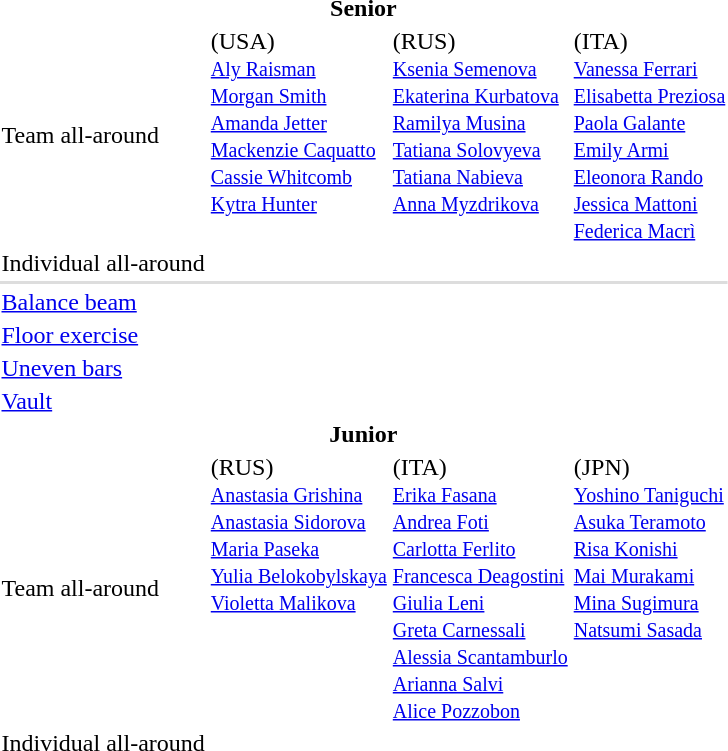<table>
<tr>
<th colspan="4">Senior</th>
</tr>
<tr>
<td>Team all-around<br></td>
<td> (USA)<br><small><a href='#'>Aly Raisman</a><br><a href='#'>Morgan Smith</a><br><a href='#'>Amanda Jetter</a><br><a href='#'>Mackenzie Caquatto</a><br><a href='#'>Cassie Whitcomb</a><br><a href='#'>Kytra Hunter</a><br><br></small></td>
<td> (RUS)<br><small><a href='#'>Ksenia Semenova</a><br><a href='#'>Ekaterina Kurbatova</a><br><a href='#'>Ramilya Musina</a><br><a href='#'>Tatiana Solovyeva</a><br><a href='#'>Tatiana Nabieva</a><br><a href='#'>Anna Myzdrikova</a><br><br></small></td>
<td> (ITA)<br><small><a href='#'>Vanessa Ferrari</a><br><a href='#'>Elisabetta Preziosa</a><br><a href='#'>Paola Galante</a><br><a href='#'>Emily Armi</a><br><a href='#'>Eleonora Rando</a><br><a href='#'>Jessica Mattoni</a><br><a href='#'>Federica Macrì</a></small></td>
</tr>
<tr>
<td>Individual all-around<br></td>
<td></td>
<td></td>
<td></td>
</tr>
<tr bgcolor=#DDDDDD>
<td colspan=7></td>
</tr>
<tr>
<td><a href='#'>Balance beam</a><br></td>
<td></td>
<td></td>
<td></td>
</tr>
<tr>
<td><a href='#'>Floor exercise</a><br></td>
<td></td>
<td></td>
<td></td>
</tr>
<tr>
<td><a href='#'>Uneven bars</a><br></td>
<td></td>
<td></td>
<td></td>
</tr>
<tr>
<td><a href='#'>Vault</a><br></td>
<td></td>
<td></td>
<td></td>
</tr>
<tr>
<th colspan="4">Junior</th>
</tr>
<tr>
<td>Team all-around<br></td>
<td> (RUS)<br><small><a href='#'>Anastasia Grishina</a><br><a href='#'>Anastasia Sidorova</a><br><a href='#'>Maria Paseka</a><br><a href='#'>Yulia Belokobylskaya</a><br><a href='#'>Violetta Malikova</a><br><br><br><br><br></small></td>
<td> (ITA)<br><small><a href='#'>Erika Fasana</a><br><a href='#'>Andrea Foti</a><br><a href='#'>Carlotta Ferlito</a><br><a href='#'>Francesca Deagostini</a><br><a href='#'>Giulia Leni</a><br><a href='#'>Greta Carnessali</a><br><a href='#'>Alessia Scantamburlo</a><br><a href='#'>Arianna Salvi</a><br><a href='#'>Alice Pozzobon</a></small></td>
<td> (JPN)<br><small><a href='#'>Yoshino Taniguchi</a><br><a href='#'>Asuka Teramoto</a><br><a href='#'>Risa Konishi</a><br><a href='#'>Mai Murakami</a><br><a href='#'>Mina Sugimura</a><br><a href='#'>Natsumi Sasada</a><br><br><br><br></small></td>
</tr>
<tr>
<td>Individual all-around<br></td>
<td></td>
<td></td>
<td></td>
</tr>
</table>
